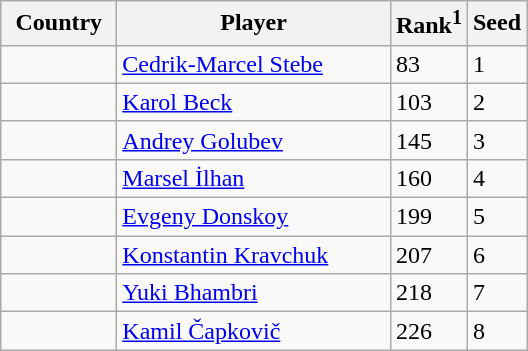<table class="sortable wikitable">
<tr>
<th width="70">Country</th>
<th width="175">Player</th>
<th>Rank<sup>1</sup></th>
<th>Seed</th>
</tr>
<tr>
<td></td>
<td><a href='#'>Cedrik-Marcel Stebe</a></td>
<td>83</td>
<td>1</td>
</tr>
<tr>
<td></td>
<td><a href='#'>Karol Beck</a></td>
<td>103</td>
<td>2</td>
</tr>
<tr>
<td></td>
<td><a href='#'>Andrey Golubev</a></td>
<td>145</td>
<td>3</td>
</tr>
<tr>
<td></td>
<td><a href='#'>Marsel İlhan</a></td>
<td>160</td>
<td>4</td>
</tr>
<tr>
<td></td>
<td><a href='#'>Evgeny Donskoy</a></td>
<td>199</td>
<td>5</td>
</tr>
<tr>
<td></td>
<td><a href='#'>Konstantin Kravchuk</a></td>
<td>207</td>
<td>6</td>
</tr>
<tr>
<td></td>
<td><a href='#'>Yuki Bhambri</a></td>
<td>218</td>
<td>7</td>
</tr>
<tr>
<td></td>
<td><a href='#'>Kamil Čapkovič</a></td>
<td>226</td>
<td>8</td>
</tr>
</table>
